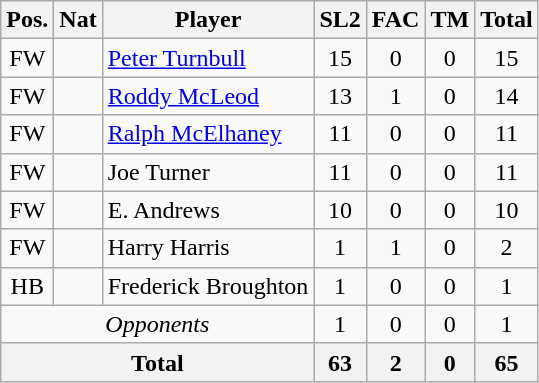<table class="wikitable"  style="text-align:center; border:1px #aaa solid;">
<tr>
<th>Pos.</th>
<th>Nat</th>
<th>Player</th>
<th>SL2</th>
<th>FAC</th>
<th>TM</th>
<th>Total</th>
</tr>
<tr>
<td>FW</td>
<td></td>
<td style="text-align:left;"><a href='#'>Peter Turnbull</a></td>
<td>15</td>
<td>0</td>
<td>0</td>
<td>15</td>
</tr>
<tr>
<td>FW</td>
<td></td>
<td style="text-align:left;"><a href='#'>Roddy McLeod</a></td>
<td>13</td>
<td>1</td>
<td>0</td>
<td>14</td>
</tr>
<tr>
<td>FW</td>
<td></td>
<td style="text-align:left;"><a href='#'>Ralph McElhaney</a></td>
<td>11</td>
<td>0</td>
<td>0</td>
<td>11</td>
</tr>
<tr>
<td>FW</td>
<td></td>
<td style="text-align:left;">Joe Turner</td>
<td>11</td>
<td>0</td>
<td>0</td>
<td>11</td>
</tr>
<tr>
<td>FW</td>
<td></td>
<td style="text-align:left;">E. Andrews</td>
<td>10</td>
<td>0</td>
<td>0</td>
<td>10</td>
</tr>
<tr>
<td>FW</td>
<td></td>
<td style="text-align:left;">Harry Harris</td>
<td>1</td>
<td>1</td>
<td>0</td>
<td>2</td>
</tr>
<tr>
<td>HB</td>
<td></td>
<td style="text-align:left;">Frederick Broughton</td>
<td>1</td>
<td>0</td>
<td>0</td>
<td>1</td>
</tr>
<tr>
<td colspan="3"><em>Opponents</em></td>
<td>1</td>
<td>0</td>
<td>0</td>
<td>1</td>
</tr>
<tr>
<th colspan="3">Total</th>
<th>63</th>
<th>2</th>
<th>0</th>
<th>65</th>
</tr>
</table>
